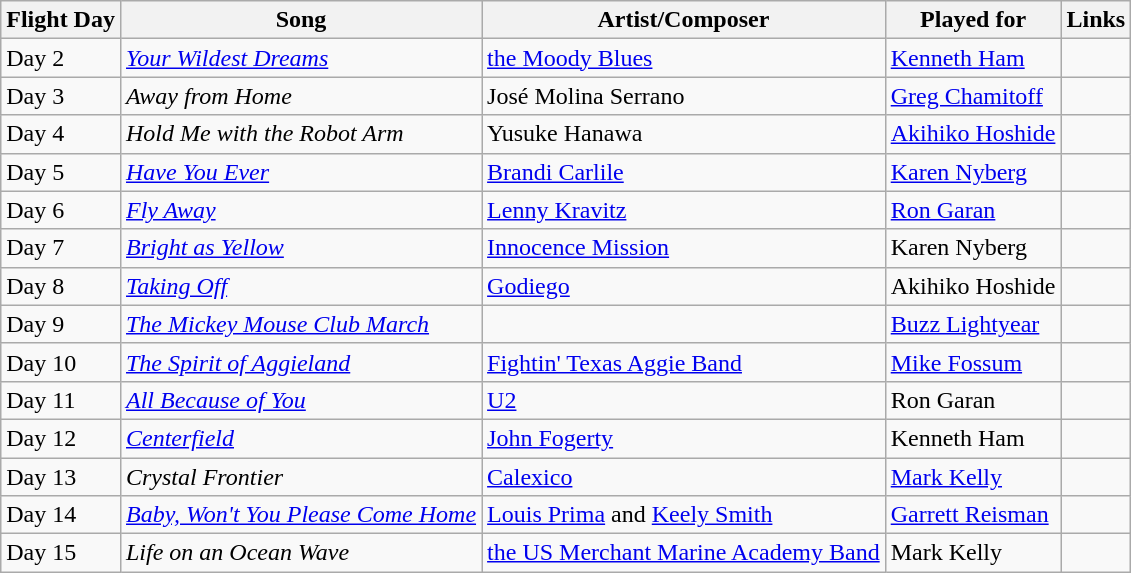<table class="wikitable">
<tr>
<th>Flight Day</th>
<th>Song</th>
<th>Artist/Composer</th>
<th>Played for</th>
<th>Links</th>
</tr>
<tr>
<td>Day 2</td>
<td><em><a href='#'>Your Wildest Dreams</a></em></td>
<td><a href='#'>the Moody Blues</a></td>
<td><a href='#'>Kenneth Ham</a></td>
<td>  <br> </td>
</tr>
<tr>
<td>Day 3</td>
<td><em>Away from Home</em></td>
<td>José Molina Serrano</td>
<td><a href='#'>Greg Chamitoff</a></td>
<td>  <br> </td>
</tr>
<tr>
<td>Day 4</td>
<td><em>Hold Me with the Robot Arm</em></td>
<td>Yusuke Hanawa</td>
<td><a href='#'>Akihiko Hoshide</a></td>
<td>  <br> </td>
</tr>
<tr>
<td>Day 5</td>
<td><em><a href='#'>Have You Ever</a></em></td>
<td><a href='#'>Brandi Carlile</a></td>
<td><a href='#'>Karen Nyberg</a></td>
<td>  <br> </td>
</tr>
<tr>
<td>Day 6</td>
<td><em><a href='#'>Fly Away</a></em></td>
<td><a href='#'>Lenny Kravitz</a></td>
<td><a href='#'>Ron Garan</a></td>
<td>  <br> </td>
</tr>
<tr>
<td>Day 7</td>
<td><em><a href='#'>Bright as Yellow</a></em></td>
<td><a href='#'>Innocence Mission</a></td>
<td>Karen Nyberg</td>
<td>  <br> </td>
</tr>
<tr>
<td>Day 8</td>
<td><em><a href='#'>Taking Off</a></em></td>
<td><a href='#'>Godiego</a></td>
<td>Akihiko Hoshide</td>
<td>  <br> </td>
</tr>
<tr>
<td>Day 9</td>
<td><em><a href='#'>The Mickey Mouse Club March</a></em></td>
<td></td>
<td><a href='#'>Buzz Lightyear</a></td>
<td>  <br> </td>
</tr>
<tr>
<td>Day 10</td>
<td><em><a href='#'>The Spirit of Aggieland</a></em></td>
<td><a href='#'>Fightin' Texas Aggie Band</a></td>
<td><a href='#'>Mike Fossum</a></td>
<td>  <br> </td>
</tr>
<tr>
<td>Day 11</td>
<td><em><a href='#'>All Because of You</a></em></td>
<td><a href='#'>U2</a></td>
<td>Ron Garan</td>
<td>  <br> </td>
</tr>
<tr>
<td>Day 12</td>
<td><em><a href='#'>Centerfield</a></em></td>
<td><a href='#'>John Fogerty</a></td>
<td>Kenneth Ham</td>
<td>  <br> </td>
</tr>
<tr>
<td>Day 13</td>
<td><em>Crystal Frontier</em></td>
<td><a href='#'>Calexico</a></td>
<td><a href='#'>Mark Kelly</a></td>
<td>  <br> </td>
</tr>
<tr>
<td>Day 14</td>
<td><em><a href='#'>Baby, Won't You Please Come Home</a></em></td>
<td><a href='#'>Louis Prima</a> and <a href='#'>Keely Smith</a></td>
<td><a href='#'>Garrett Reisman</a></td>
<td>  <br> </td>
</tr>
<tr>
<td>Day 15</td>
<td><em>Life on an Ocean Wave</em></td>
<td><a href='#'>the US Merchant Marine Academy Band</a></td>
<td>Mark Kelly</td>
<td>  <br> </td>
</tr>
</table>
